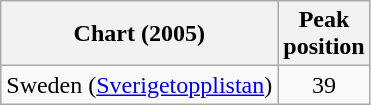<table class="wikitable">
<tr>
<th>Chart (2005)</th>
<th>Peak<br>position</th>
</tr>
<tr>
<td>Sweden (<a href='#'>Sverigetopplistan</a>)</td>
<td align="center">39</td>
</tr>
</table>
